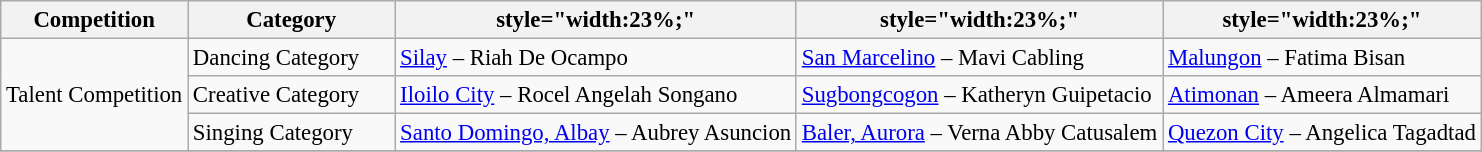<table class="wikitable sortable" style="font-size:95%;">
<tr>
<th>Competition</th>
<th colspan="2" style="width:14%;">Category</th>
<th>style="width:23%;" </th>
<th>style="width:23%;" </th>
<th>style="width:23%;" </th>
</tr>
<tr>
<td rowspan="3">Talent Competition</td>
<td colspan=2>Dancing Category</td>
<td><a href='#'>Silay</a> – Riah De Ocampo</td>
<td><a href='#'>San Marcelino</a> – Mavi Cabling</td>
<td><a href='#'>Malungon</a> – Fatima Bisan</td>
</tr>
<tr>
<td colspan=2>Creative Category</td>
<td><a href='#'>Iloilo City</a> – Rocel Angelah Songano</td>
<td><a href='#'>Sugbongcogon</a> – Katheryn Guipetacio</td>
<td><a href='#'>Atimonan</a> – Ameera Almamari</td>
</tr>
<tr>
<td colspan=2>Singing Category</td>
<td><a href='#'>Santo Domingo, Albay</a> – Aubrey Asuncion</td>
<td><a href='#'>Baler, Aurora</a> – Verna Abby Catusalem</td>
<td><a href='#'>Quezon City</a> – Angelica Tagadtad</td>
</tr>
<tr>
</tr>
</table>
